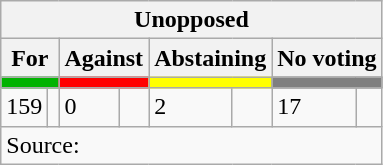<table class=wikitable style=text-align:right->
<tr>
<th colspan=8 style=text-align:center>Unopposed</th>
</tr>
<tr>
<th colspan=2>For</th>
<th colspan=2>Against</th>
<th colspan=2>Abstaining</th>
<th colspan=2>No voting</th>
</tr>
<tr>
<th colspan=2 style="background-color: #00b300"></th>
<th colspan=2 style="background-color: #ff0000"></th>
<th colspan=2 style="background-color: #ffff00"></th>
<th colspan=2 style="background-color: #808080"></th>
</tr>
<tr>
<td>159</td>
<td></td>
<td>0</td>
<td></td>
<td>2</td>
<td></td>
<td>17</td>
<td></td>
</tr>
<tr>
<td style="text-align:left;" colspan=8>Source:</td>
</tr>
</table>
